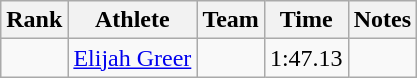<table class="wikitable sortable">
<tr>
<th>Rank</th>
<th>Athlete</th>
<th>Team</th>
<th>Time</th>
<th>Notes</th>
</tr>
<tr>
<td align=center></td>
<td><a href='#'>Elijah Greer</a></td>
<td></td>
<td>1:47.13</td>
<td></td>
</tr>
</table>
